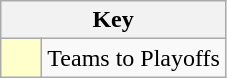<table class="wikitable" style="text-align: center;">
<tr>
<th colspan=2>Key</th>
</tr>
<tr>
<td style="background:#ffffcc; width:20px;"></td>
<td align=left>Teams to Playoffs</td>
</tr>
</table>
